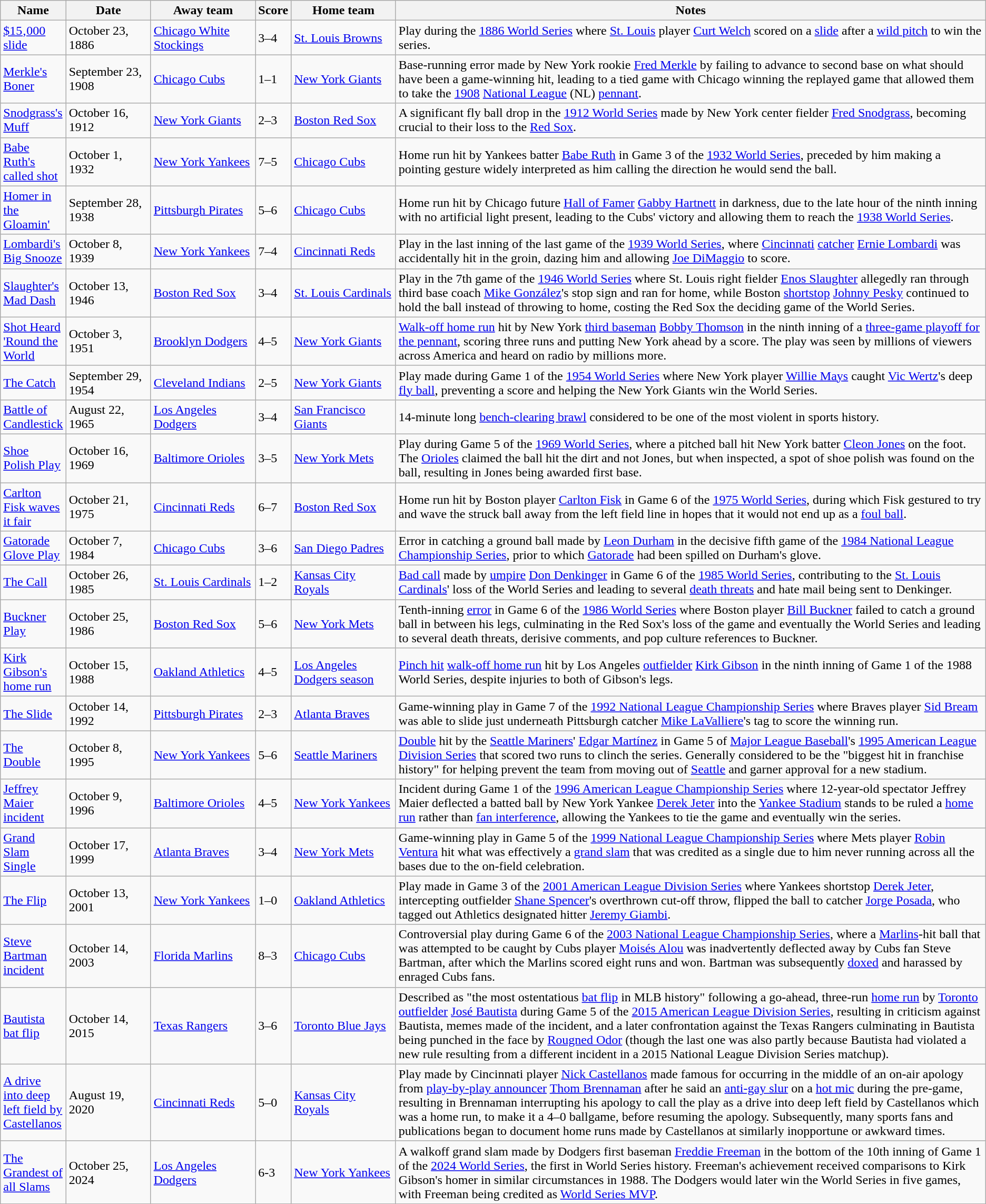<table class="wikitable plainrowheaders sortable">
<tr>
<th class="unsortable" width="1" scope="col">Name</th>
<th width="100" scope="col">Date</th>
<th width="125" scope="col">Away team</th>
<th>Score</th>
<th width="125" scope="col">Home team</th>
<th class="unsortable" scope="col">Notes</th>
</tr>
<tr>
<td><a href='#'>$15‚000 slide</a></td>
<td>October 23, 1886</td>
<td><a href='#'>Chicago White Stockings</a></td>
<td>3–4</td>
<td><a href='#'>St. Louis Browns</a></td>
<td>Play during the <a href='#'>1886 World Series</a> where <a href='#'>St. Louis</a> player <a href='#'>Curt Welch</a> scored on a <a href='#'>slide</a> after a <a href='#'>wild pitch</a> to win the series.</td>
</tr>
<tr>
<td><a href='#'>Merkle's Boner</a></td>
<td>September 23, 1908</td>
<td><a href='#'>Chicago Cubs</a></td>
<td>1–1</td>
<td><a href='#'>New York Giants</a></td>
<td>Base-running error made by New York rookie <a href='#'>Fred Merkle</a> by failing to advance to second base on what should have been a game-winning hit, leading to a tied game with Chicago winning the replayed game that allowed them to take the <a href='#'>1908</a> <a href='#'>National League</a> (NL) <a href='#'>pennant</a>.</td>
</tr>
<tr>
<td><a href='#'>Snodgrass's Muff</a></td>
<td>October 16, 1912</td>
<td><a href='#'>New York Giants</a></td>
<td>2–3</td>
<td><a href='#'>Boston Red Sox</a></td>
<td>A significant fly ball drop in the <a href='#'>1912 World Series</a> made by New York center fielder <a href='#'>Fred Snodgrass</a>, becoming crucial to their loss to the <a href='#'>Red Sox</a>.</td>
</tr>
<tr>
<td><a href='#'>Babe Ruth's called shot</a></td>
<td>October 1, 1932</td>
<td><a href='#'>New York Yankees</a></td>
<td>7–5</td>
<td><a href='#'>Chicago Cubs</a></td>
<td>Home run hit by Yankees batter <a href='#'>Babe Ruth</a> in Game 3 of the <a href='#'>1932 World Series</a>, preceded by him making a pointing gesture widely interpreted as him calling the direction he would send the ball.</td>
</tr>
<tr>
<td><a href='#'>Homer in the Gloamin'</a></td>
<td>September 28, 1938</td>
<td><a href='#'>Pittsburgh Pirates</a></td>
<td>5–6</td>
<td><a href='#'>Chicago Cubs</a></td>
<td>Home run hit by Chicago future <a href='#'>Hall of Famer</a> <a href='#'>Gabby Hartnett</a> in darkness, due to the late hour of the ninth inning with no artificial light present, leading to the Cubs' victory and allowing them to reach the <a href='#'>1938 World Series</a>.</td>
</tr>
<tr>
<td><a href='#'>Lombardi's Big Snooze</a></td>
<td>October 8, 1939</td>
<td><a href='#'>New York Yankees</a></td>
<td>7–4</td>
<td><a href='#'>Cincinnati Reds</a></td>
<td>Play in the last inning of the last game of the <a href='#'>1939 World Series</a>, where <a href='#'>Cincinnati</a> <a href='#'>catcher</a> <a href='#'>Ernie Lombardi</a> was accidentally hit in the groin, dazing him and allowing <a href='#'>Joe DiMaggio</a> to score.</td>
</tr>
<tr>
<td><a href='#'>Slaughter's Mad Dash</a></td>
<td>October 13, 1946</td>
<td><a href='#'>Boston Red Sox</a></td>
<td>3–4</td>
<td><a href='#'>St. Louis Cardinals</a></td>
<td>Play in the 7th game of the <a href='#'>1946 World Series</a> where St. Louis right fielder <a href='#'>Enos Slaughter</a> allegedly ran through third base coach <a href='#'>Mike González</a>'s stop sign and ran for home, while Boston <a href='#'>shortstop</a> <a href='#'>Johnny Pesky</a> continued to hold the ball instead of throwing to home, costing the Red Sox the deciding game of the World Series.</td>
</tr>
<tr>
<td><a href='#'>Shot Heard 'Round the World</a></td>
<td>October 3, 1951</td>
<td><a href='#'>Brooklyn Dodgers</a></td>
<td>4–5</td>
<td><a href='#'>New York Giants</a></td>
<td><a href='#'>Walk-off home run</a> hit by New York <a href='#'>third baseman</a> <a href='#'>Bobby Thomson</a> in the ninth inning of a <a href='#'>three-game playoff for the pennant</a>, scoring three runs and putting New York ahead by a score. The play was seen by millions of viewers across America and heard on radio by millions more.</td>
</tr>
<tr>
<td><a href='#'>The Catch</a></td>
<td>September 29, 1954</td>
<td><a href='#'>Cleveland Indians</a></td>
<td>2–5</td>
<td><a href='#'>New York Giants</a></td>
<td>Play made during Game 1 of the <a href='#'>1954 World Series</a> where New York player <a href='#'>Willie Mays</a> caught <a href='#'>Vic Wertz</a>'s deep <a href='#'>fly ball</a>, preventing a score and helping the New York Giants win the World Series.</td>
</tr>
<tr>
<td><a href='#'>Battle of Candlestick</a></td>
<td>August 22, 1965</td>
<td><a href='#'>Los Angeles Dodgers</a></td>
<td>3–4</td>
<td><a href='#'>San Francisco Giants</a></td>
<td>14-minute long <a href='#'>bench-clearing brawl</a> considered to be one of the most violent in sports history.</td>
</tr>
<tr>
<td><a href='#'>Shoe Polish Play</a></td>
<td>October 16, 1969</td>
<td><a href='#'>Baltimore Orioles</a></td>
<td>3–5</td>
<td><a href='#'>New York Mets</a></td>
<td>Play during Game 5 of the <a href='#'>1969 World Series</a>, where a pitched ball hit New York batter <a href='#'>Cleon Jones</a> on the foot. The <a href='#'>Orioles</a> claimed the ball hit the dirt and not Jones, but when inspected, a spot of shoe polish was found on the ball, resulting in Jones being awarded first base.</td>
</tr>
<tr>
<td><a href='#'>Carlton Fisk waves it fair</a></td>
<td>October 21, 1975</td>
<td><a href='#'>Cincinnati Reds</a></td>
<td>6–7</td>
<td><a href='#'>Boston Red Sox</a></td>
<td>Home run hit by Boston player <a href='#'>Carlton Fisk</a> in Game 6 of the <a href='#'>1975 World Series</a>, during which Fisk gestured to try and wave the struck ball away from the left field line in hopes that it would not end up as a <a href='#'>foul ball</a>.</td>
</tr>
<tr>
<td><a href='#'>Gatorade Glove Play</a></td>
<td>October 7, 1984</td>
<td><a href='#'>Chicago Cubs</a></td>
<td>3–6</td>
<td><a href='#'>San Diego Padres</a></td>
<td>Error in catching a ground ball made by <a href='#'>Leon Durham</a> in the decisive fifth game of the <a href='#'>1984 National League Championship Series</a>, prior to which <a href='#'>Gatorade</a> had been spilled on Durham's glove.</td>
</tr>
<tr>
<td><a href='#'>The Call</a></td>
<td>October 26, 1985</td>
<td><a href='#'>St. Louis Cardinals</a></td>
<td>1–2</td>
<td><a href='#'>Kansas City Royals</a></td>
<td><a href='#'>Bad call</a> made by <a href='#'>umpire</a> <a href='#'>Don Denkinger</a> in Game 6 of the <a href='#'>1985 World Series</a>, contributing to the <a href='#'>St. Louis Cardinals</a>' loss of the World Series and leading to several <a href='#'>death threats</a> and hate mail being sent to Denkinger.</td>
</tr>
<tr>
<td><a href='#'>Buckner Play</a></td>
<td>October 25, 1986</td>
<td><a href='#'>Boston Red Sox</a></td>
<td>5–6</td>
<td><a href='#'>New York Mets</a></td>
<td>Tenth-inning <a href='#'>error</a> in Game 6 of the <a href='#'>1986 World Series</a> where Boston player <a href='#'>Bill Buckner</a> failed to catch a ground ball in between his legs, culminating in the Red Sox's loss of the game and eventually the World Series and leading to several death threats, derisive comments, and pop culture references to Buckner.</td>
</tr>
<tr>
<td><a href='#'>Kirk Gibson's home run</a></td>
<td>October 15, 1988</td>
<td><a href='#'>Oakland Athletics</a></td>
<td>4–5</td>
<td><a href='#'>Los Angeles Dodgers season</a></td>
<td><a href='#'>Pinch hit</a> <a href='#'>walk-off home run</a> hit by Los Angeles <a href='#'>outfielder</a> <a href='#'>Kirk Gibson</a> in the ninth inning of Game 1 of the 1988 World Series, despite injuries to both of Gibson's legs.</td>
</tr>
<tr>
<td><a href='#'>The Slide</a></td>
<td>October 14, 1992</td>
<td><a href='#'>Pittsburgh Pirates</a></td>
<td>2–3</td>
<td><a href='#'>Atlanta Braves</a></td>
<td>Game-winning play in Game 7 of the <a href='#'>1992 National League Championship Series</a> where Braves player <a href='#'>Sid Bream</a> was able to slide just underneath Pittsburgh catcher <a href='#'>Mike LaValliere</a>'s tag to score the winning run.</td>
</tr>
<tr>
<td><a href='#'>The Double</a></td>
<td>October 8, 1995</td>
<td><a href='#'>New York Yankees</a></td>
<td>5–6</td>
<td><a href='#'>Seattle Mariners</a></td>
<td><a href='#'>Double</a> hit by the <a href='#'>Seattle Mariners</a>' <a href='#'>Edgar Martínez</a> in Game 5 of <a href='#'>Major League Baseball</a>'s <a href='#'>1995 American League Division Series</a> that scored two runs to clinch the series. Generally considered to be the "biggest hit in franchise history" for helping prevent the team from moving out of <a href='#'>Seattle</a> and garner approval for a new stadium.</td>
</tr>
<tr>
<td><a href='#'>Jeffrey Maier incident</a></td>
<td>October 9, 1996</td>
<td><a href='#'>Baltimore Orioles</a></td>
<td>4–5</td>
<td><a href='#'>New York Yankees</a></td>
<td>Incident during Game 1 of the <a href='#'>1996 American League Championship Series</a> where 12-year-old spectator Jeffrey Maier deflected a batted ball by New York Yankee <a href='#'>Derek Jeter</a> into the <a href='#'>Yankee Stadium</a> stands to be ruled a <a href='#'>home run</a> rather than <a href='#'>fan interference</a>, allowing the Yankees to tie the game and eventually win the series.</td>
</tr>
<tr>
<td><a href='#'>Grand Slam Single</a></td>
<td>October 17, 1999</td>
<td><a href='#'>Atlanta Braves</a></td>
<td>3–4</td>
<td><a href='#'>New York Mets</a></td>
<td>Game-winning play in Game 5 of the <a href='#'>1999 National League Championship Series</a> where Mets player <a href='#'>Robin Ventura</a> hit what was effectively a <a href='#'>grand slam</a> that was credited as a single due to him never running across all the bases due to the on-field celebration.</td>
</tr>
<tr>
<td><a href='#'>The Flip</a></td>
<td>October 13, 2001</td>
<td><a href='#'>New York Yankees</a></td>
<td>1–0</td>
<td><a href='#'>Oakland Athletics</a></td>
<td>Play made in Game 3 of the <a href='#'>2001 American League Division Series</a> where Yankees shortstop <a href='#'>Derek Jeter</a>, intercepting outfielder <a href='#'>Shane Spencer</a>'s overthrown cut-off throw, flipped the ball to catcher <a href='#'>Jorge Posada</a>, who tagged out Athletics designated hitter <a href='#'>Jeremy Giambi</a>.</td>
</tr>
<tr>
<td><a href='#'>Steve Bartman incident</a></td>
<td>October 14, 2003</td>
<td><a href='#'>Florida Marlins</a></td>
<td>8–3</td>
<td><a href='#'>Chicago Cubs</a></td>
<td>Controversial play during Game 6 of the <a href='#'>2003 National League Championship Series</a>, where a <a href='#'>Marlins</a>-hit ball that was attempted to be caught by Cubs player <a href='#'>Moisés Alou</a> was inadvertently deflected away by Cubs fan Steve Bartman, after which the Marlins scored eight runs and won. Bartman was subsequently <a href='#'>doxed</a> and harassed by enraged Cubs fans.</td>
</tr>
<tr>
<td><a href='#'>Bautista bat flip</a></td>
<td>October 14, 2015</td>
<td><a href='#'>Texas Rangers</a></td>
<td>3–6</td>
<td><a href='#'>Toronto Blue Jays</a></td>
<td>Described as "the most ostentatious <a href='#'>bat flip</a> in MLB history" following a go-ahead, three-run <a href='#'>home run</a> by <a href='#'>Toronto</a> <a href='#'>outfielder</a> <a href='#'>José Bautista</a> during Game 5 of the <a href='#'>2015 American League Division Series</a>, resulting in criticism against Bautista, memes made of the incident, and a later confrontation against the Texas Rangers culminating in Bautista being punched in the face by <a href='#'>Rougned Odor</a> (though the last one was also partly because Bautista had violated a new rule resulting from a different incident in a 2015 National League Division Series matchup).</td>
</tr>
<tr>
<td><a href='#'>A drive into deep left field by Castellanos</a></td>
<td>August 19, 2020</td>
<td><a href='#'>Cincinnati Reds</a></td>
<td>5–0</td>
<td><a href='#'>Kansas City Royals</a></td>
<td>Play made by Cincinnati player <a href='#'>Nick Castellanos</a> made famous for occurring in the middle of an on-air apology from <a href='#'>play-by-play announcer</a> <a href='#'>Thom Brennaman</a> after he said an <a href='#'>anti-gay slur</a> on a <a href='#'>hot mic</a> during the pre-game, resulting in Brennaman interrupting his apology to call the play as a drive into deep left field by Castellanos which was a home run, to make it a 4–0 ballgame, before resuming the apology. Subsequently, many sports fans and publications began to document home runs made by Castellanos at similarly inopportune or awkward times.</td>
</tr>
<tr>
<td><a href='#'>The Grandest of all Slams</a></td>
<td>October 25, 2024</td>
<td><a href='#'>Los Angeles Dodgers</a></td>
<td>6-3</td>
<td><a href='#'>New York Yankees</a></td>
<td>A walkoff grand slam made by Dodgers first baseman <a href='#'>Freddie Freeman</a> in the bottom of the 10th inning of Game 1 of the <a href='#'>2024 World Series</a>, the first in World Series history. Freeman's achievement received comparisons to Kirk Gibson's homer in similar circumstances in 1988. The Dodgers would later win the World Series in five games, with Freeman being credited as <a href='#'>World Series MVP</a>.</td>
</tr>
</table>
